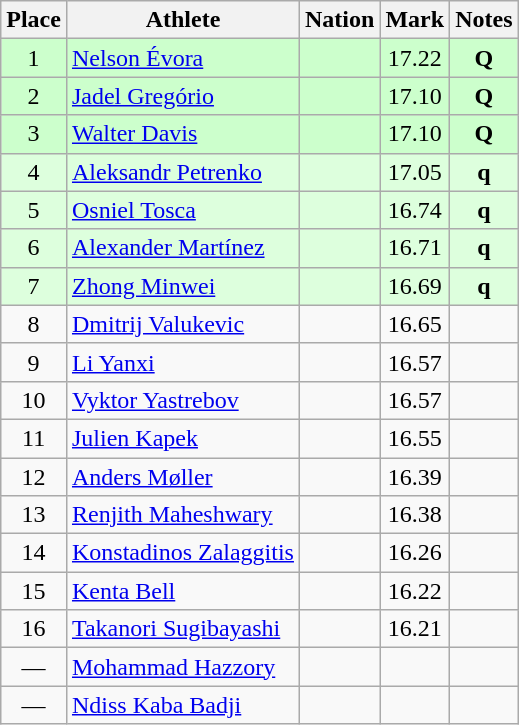<table class=wikitable style="text-align:center">
<tr>
<th>Place</th>
<th>Athlete</th>
<th>Nation</th>
<th>Mark</th>
<th>Notes</th>
</tr>
<tr bgcolor=ccffcc>
<td>1</td>
<td align=left><a href='#'>Nelson Évora</a></td>
<td align=left></td>
<td>17.22</td>
<td><strong>Q</strong></td>
</tr>
<tr bgcolor=ccffcc>
<td>2</td>
<td align=left><a href='#'>Jadel Gregório</a></td>
<td align=left></td>
<td>17.10</td>
<td><strong>Q</strong></td>
</tr>
<tr bgcolor=ccffcc>
<td>3</td>
<td align=left><a href='#'>Walter Davis</a></td>
<td align=left></td>
<td>17.10</td>
<td><strong>Q</strong></td>
</tr>
<tr bgcolor=ddffdd>
<td>4</td>
<td align=left><a href='#'>Aleksandr Petrenko</a></td>
<td align=left></td>
<td>17.05</td>
<td><strong>q</strong></td>
</tr>
<tr bgcolor=ddffdd>
<td>5</td>
<td align=left><a href='#'>Osniel Tosca</a></td>
<td align=left></td>
<td>16.74</td>
<td><strong>q</strong></td>
</tr>
<tr bgcolor=ddffdd>
<td>6</td>
<td align=left><a href='#'>Alexander Martínez</a></td>
<td align=left></td>
<td>16.71</td>
<td><strong>q</strong></td>
</tr>
<tr bgcolor=ddffdd>
<td>7</td>
<td align=left><a href='#'>Zhong Minwei</a></td>
<td align=left></td>
<td>16.69</td>
<td><strong>q</strong></td>
</tr>
<tr>
<td>8</td>
<td align=left><a href='#'>Dmitrij Valukevic</a></td>
<td align=left></td>
<td>16.65</td>
<td></td>
</tr>
<tr>
<td>9</td>
<td align=left><a href='#'>Li Yanxi</a></td>
<td align=left></td>
<td>16.57</td>
<td></td>
</tr>
<tr>
<td>10</td>
<td align=left><a href='#'>Vyktor Yastrebov</a></td>
<td align=left></td>
<td>16.57</td>
<td></td>
</tr>
<tr>
<td>11</td>
<td align=left><a href='#'>Julien Kapek</a></td>
<td align=left></td>
<td>16.55</td>
<td></td>
</tr>
<tr>
<td>12</td>
<td align=left><a href='#'>Anders Møller</a></td>
<td align=left></td>
<td>16.39</td>
<td></td>
</tr>
<tr>
<td>13</td>
<td align=left><a href='#'>Renjith Maheshwary</a></td>
<td align=left></td>
<td>16.38</td>
<td></td>
</tr>
<tr>
<td>14</td>
<td align=left><a href='#'>Konstadinos Zalaggitis</a></td>
<td align=left></td>
<td>16.26</td>
<td></td>
</tr>
<tr>
<td>15</td>
<td align=left><a href='#'>Kenta Bell</a></td>
<td align=left></td>
<td>16.22</td>
<td></td>
</tr>
<tr>
<td>16</td>
<td align=left><a href='#'>Takanori Sugibayashi</a></td>
<td align=left></td>
<td>16.21</td>
<td></td>
</tr>
<tr>
<td>—</td>
<td align=left><a href='#'>Mohammad Hazzory</a></td>
<td align=left></td>
<td></td>
<td></td>
</tr>
<tr>
<td>—</td>
<td align=left><a href='#'>Ndiss Kaba Badji</a></td>
<td align=left></td>
<td></td>
<td></td>
</tr>
</table>
